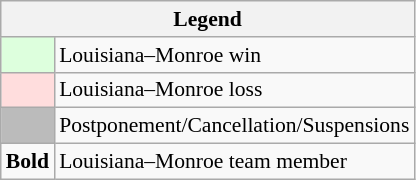<table class="wikitable" style="font-size:90%">
<tr>
<th colspan="2">Legend</th>
</tr>
<tr>
<td bgcolor="#ddffdd"> </td>
<td>Louisiana–Monroe win</td>
</tr>
<tr>
<td bgcolor="#ffdddd"> </td>
<td>Louisiana–Monroe loss</td>
</tr>
<tr>
<td bgcolor="#bbbbbb"> </td>
<td>Postponement/Cancellation/Suspensions</td>
</tr>
<tr>
<td><strong>Bold</strong></td>
<td>Louisiana–Monroe team member</td>
</tr>
</table>
